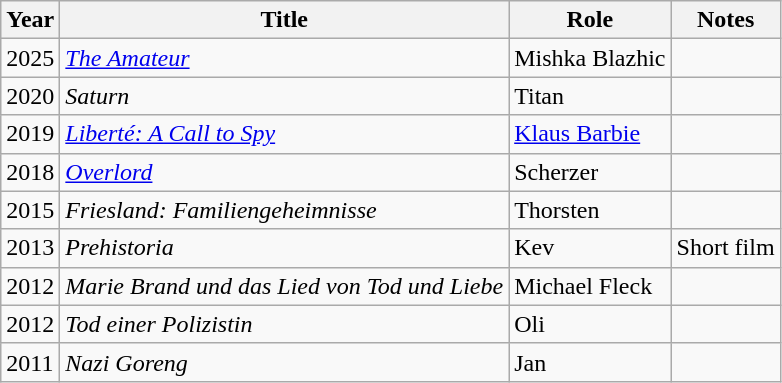<table class="wikitable sortable">
<tr>
<th>Year</th>
<th>Title</th>
<th>Role</th>
<th class="unsortable">Notes</th>
</tr>
<tr>
<td>2025</td>
<td><em><a href='#'>The Amateur</a></em></td>
<td>Mishka Blazhic</td>
<td></td>
</tr>
<tr>
<td>2020</td>
<td><em>Saturn</em></td>
<td>Titan</td>
<td></td>
</tr>
<tr>
<td>2019</td>
<td><em><a href='#'>Liberté: A Call to Spy</a></em></td>
<td><a href='#'>Klaus Barbie</a></td>
<td></td>
</tr>
<tr>
<td>2018</td>
<td><em><a href='#'>Overlord</a></em></td>
<td>Scherzer</td>
<td></td>
</tr>
<tr>
<td>2015</td>
<td><em>Friesland: Familiengeheimnisse</em></td>
<td>Thorsten</td>
<td></td>
</tr>
<tr>
<td>2013</td>
<td><em>Prehistoria</em></td>
<td>Kev</td>
<td>Short film</td>
</tr>
<tr>
<td>2012</td>
<td><em>Marie Brand und das Lied von Tod und Liebe</em></td>
<td>Michael Fleck</td>
<td></td>
</tr>
<tr>
<td>2012</td>
<td><em>Tod einer Polizistin</em></td>
<td>Oli</td>
<td></td>
</tr>
<tr>
<td>2011</td>
<td><em>Nazi Goreng</em></td>
<td>Jan</td>
<td></td>
</tr>
</table>
